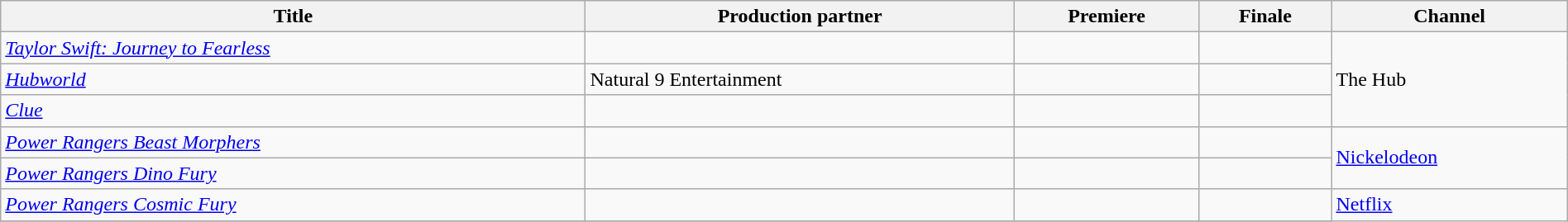<table class="wikitable sortable" style="text-align:left" width=100%>
<tr>
<th>Title</th>
<th>Production partner</th>
<th>Premiere</th>
<th>Finale</th>
<th>Channel</th>
</tr>
<tr>
<td><em><a href='#'>Taylor Swift: Journey to Fearless</a></em></td>
<td></td>
<td></td>
<td></td>
<td rowspan=3>The Hub</td>
</tr>
<tr>
<td><em><a href='#'>Hubworld</a></em></td>
<td>Natural 9 Entertainment</td>
<td></td>
<td></td>
</tr>
<tr>
<td><em><a href='#'>Clue</a></em></td>
<td></td>
<td></td>
<td></td>
</tr>
<tr>
<td><em><a href='#'>Power Rangers Beast Morphers</a></em></td>
<td></td>
<td></td>
<td></td>
<td rowspan=2><a href='#'>Nickelodeon</a></td>
</tr>
<tr>
<td><em><a href='#'>Power Rangers Dino Fury</a></em></td>
<td></td>
<td></td>
<td></td>
</tr>
<tr>
<td><em><a href='#'>Power Rangers Cosmic Fury</a></em></td>
<td></td>
<td></td>
<td></td>
<td rowspan=2><a href='#'>Netflix</a></td>
</tr>
<tr>
</tr>
</table>
